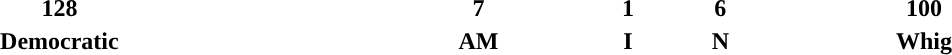<table style="width:70%; text-align:center">
<tr>
<td style="background:"><strong>128</strong></td>
<td style="background:"><strong>7</strong></td>
<td style="background:"><strong>1</strong></td>
<td style="background:"><strong>6</strong></td>
<td style="background:"><strong>100</strong></td>
</tr>
<tr>
<td><span><strong>Democratic</strong></span></td>
<td><strong>AM</strong></td>
<td><span><strong>I</strong></span></td>
<td><span><strong>N</strong></span></td>
<td><span><strong>Whig</strong></span></td>
</tr>
</table>
